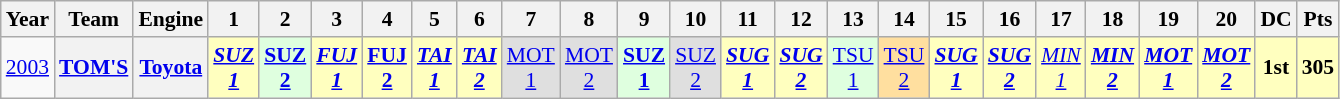<table class="wikitable" style="text-align:center; font-size:90%">
<tr>
<th>Year</th>
<th>Team</th>
<th>Engine</th>
<th>1</th>
<th>2</th>
<th>3</th>
<th>4</th>
<th>5</th>
<th>6</th>
<th>7</th>
<th>8</th>
<th>9</th>
<th>10</th>
<th>11</th>
<th>12</th>
<th>13</th>
<th>14</th>
<th>15</th>
<th>16</th>
<th>17</th>
<th>18</th>
<th>19</th>
<th>20</th>
<th>DC</th>
<th>Pts</th>
</tr>
<tr>
<td><a href='#'>2003</a></td>
<th><a href='#'>TOM'S</a></th>
<th><a href='#'>Toyota</a></th>
<td style="background:#FFFFBF;"><strong><em><a href='#'>SUZ<br>1</a></em></strong><br></td>
<td style="background:#DFFFDF;"><strong><a href='#'>SUZ<br>2</a></strong><br></td>
<td style="background:#FFFFBF;"><strong><em><a href='#'>FUJ<br>1</a></em></strong><br></td>
<td style="background:#FFFFBF;"><strong><a href='#'>FUJ<br>2</a></strong><br></td>
<td style="background:#FFFFBF;"><strong><em><a href='#'>TAI<br>1</a></em></strong><br></td>
<td style="background:#FFFFBF;"><strong><em><a href='#'>TAI<br>2</a></em></strong><br></td>
<td style="background:#DFDFDF;"><a href='#'>MOT<br>1</a><br></td>
<td style="background:#DFDFDF;"><a href='#'>MOT<br>2</a><br></td>
<td style="background:#DFFFDF;"><strong><a href='#'>SUZ<br>1</a></strong><br></td>
<td style="background:#DFDFDF;"><a href='#'>SUZ<br>2</a><br></td>
<td style="background:#FFFFBF;"><strong><em><a href='#'>SUG<br>1</a></em></strong><br></td>
<td style="background:#FFFFBF;"><strong><em><a href='#'>SUG<br>2</a></em></strong><br></td>
<td style="background:#DFFFDF;"><a href='#'>TSU<br>1</a><br></td>
<td style="background:#FFDF9F;"><a href='#'>TSU<br>2</a><br></td>
<td style="background:#FFFFBF;"><strong><em><a href='#'>SUG<br>1</a></em></strong><br></td>
<td style="background:#FFFFBF;"><strong><em><a href='#'>SUG<br>2</a></em></strong><br></td>
<td style="background:#FFFFBF;"><em><a href='#'>MIN<br>1</a></em><br></td>
<td style="background:#FFFFBF;"><strong><em><a href='#'>MIN<br>2</a></em></strong><br></td>
<td style="background:#FFFFBF;"><strong><em><a href='#'>MOT<br>1</a></em></strong><br></td>
<td style="background:#FFFFBF;"><strong><em><a href='#'>MOT<br>2</a></em></strong><br></td>
<th style="background:#FFFFBF;">1st</th>
<th style="background:#FFFFBF;">305</th>
</tr>
</table>
